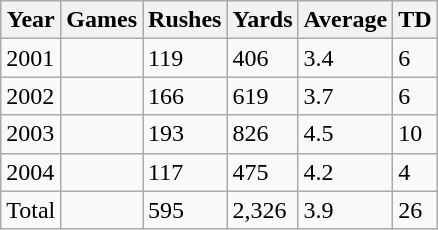<table class="wikitable">
<tr ">
<th>Year</th>
<th>Games</th>
<th>Rushes</th>
<th>Yards</th>
<th>Average</th>
<th>TD</th>
</tr>
<tr>
<td>2001</td>
<td></td>
<td>119</td>
<td>406</td>
<td>3.4</td>
<td>6</td>
</tr>
<tr>
<td>2002</td>
<td></td>
<td>166</td>
<td>619</td>
<td>3.7</td>
<td>6</td>
</tr>
<tr>
<td>2003</td>
<td></td>
<td>193</td>
<td>826</td>
<td>4.5</td>
<td>10</td>
</tr>
<tr>
<td>2004</td>
<td></td>
<td>117</td>
<td>475</td>
<td>4.2</td>
<td>4</td>
</tr>
<tr>
<td>Total</td>
<td></td>
<td>595</td>
<td>2,326</td>
<td>3.9</td>
<td>26</td>
</tr>
</table>
